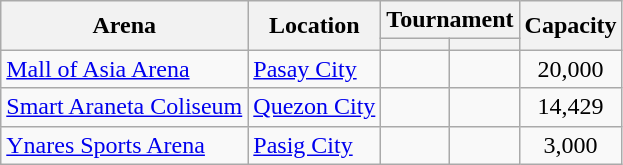<table class="wikitable sortable">
<tr>
<th rowspan="2">Arena</th>
<th rowspan="2">Location</th>
<th colspan="2">Tournament</th>
<th rowspan="2">Capacity</th>
</tr>
<tr>
<th></th>
<th></th>
</tr>
<tr>
<td><a href='#'>Mall of Asia Arena</a></td>
<td><a href='#'>Pasay City</a></td>
<td align="center"></td>
<td></td>
<td align="center">20,000</td>
</tr>
<tr>
<td><a href='#'>Smart Araneta Coliseum</a></td>
<td><a href='#'>Quezon City</a></td>
<td></td>
<td align="center"></td>
<td align="center">14,429</td>
</tr>
<tr>
<td><a href='#'>Ynares Sports Arena</a></td>
<td><a href='#'>Pasig City</a></td>
<td align="center"></td>
<td align="center"></td>
<td align="center">3,000</td>
</tr>
</table>
